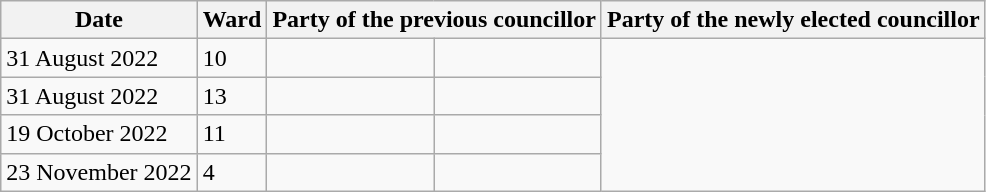<table class="wikitable">
<tr>
<th>Date</th>
<th>Ward</th>
<th colspan=2>Party of the previous councillor</th>
<th colspan=2>Party of the newly elected councillor</th>
</tr>
<tr>
<td>31 August 2022</td>
<td>10</td>
<td></td>
<td></td>
</tr>
<tr>
<td>31 August 2022</td>
<td>13</td>
<td></td>
<td></td>
</tr>
<tr>
<td>19 October 2022</td>
<td>11</td>
<td></td>
<td></td>
</tr>
<tr>
<td>23 November 2022</td>
<td>4</td>
<td></td>
<td></td>
</tr>
</table>
